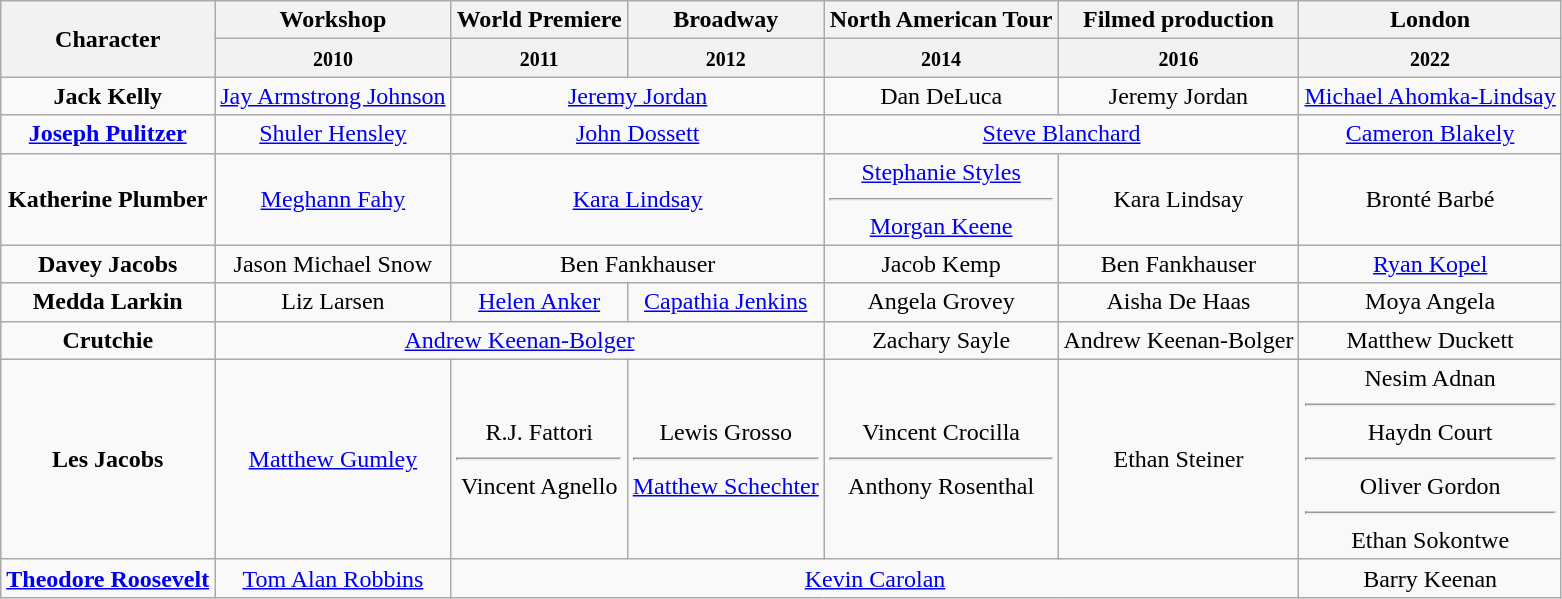<table class="wikitable" "width=210">
<tr>
<th rowspan="2">Character</th>
<th>Workshop</th>
<th>World Premiere</th>
<th>Broadway</th>
<th>North American Tour</th>
<th>Filmed production</th>
<th>London</th>
</tr>
<tr>
<th><small>2010</small></th>
<th><small>2011</small></th>
<th><small>2012</small></th>
<th><small>2014</small></th>
<th><small>2016</small></th>
<th><small>2022</small></th>
</tr>
<tr>
<td align="center"><strong>Jack Kelly</strong></td>
<td align="center"><a href='#'>Jay Armstrong Johnson</a></td>
<td align="center" colspan="2"><a href='#'>Jeremy Jordan</a></td>
<td align=center>Dan DeLuca</td>
<td align=center>Jeremy Jordan</td>
<td align=center><a href='#'>Michael Ahomka-Lindsay</a></td>
</tr>
<tr>
<td align="center"><strong><a href='#'>Joseph Pulitzer</a></strong></td>
<td align="center"><a href='#'>Shuler Hensley</a></td>
<td align="center" colspan="2"><a href='#'>John Dossett</a></td>
<td colspan=2 align="center"><a href='#'>Steve Blanchard</a></td>
<td align=center><a href='#'>Cameron Blakely</a></td>
</tr>
<tr>
<td align="center"><strong>Katherine Plumber</strong></td>
<td align="center"><a href='#'>Meghann Fahy</a></td>
<td align="center" colspan="2"><a href='#'>Kara Lindsay</a></td>
<td align="center"><a href='#'>Stephanie Styles</a><hr><a href='#'>Morgan Keene</a></td>
<td align=center>Kara Lindsay</td>
<td align=center>Bronté Barbé</td>
</tr>
<tr>
<td align="center"><strong>Davey Jacobs</strong></td>
<td align="center">Jason Michael Snow</td>
<td align="center" colspan="2">Ben Fankhauser</td>
<td align="center">Jacob Kemp</td>
<td align=center>Ben Fankhauser</td>
<td align=center><a href='#'>Ryan Kopel</a></td>
</tr>
<tr>
<td align="center"><strong>Medda Larkin</strong></td>
<td align="center">Liz Larsen</td>
<td align="center"><a href='#'>Helen Anker</a></td>
<td align="center"><a href='#'>Capathia Jenkins</a></td>
<td align="center">Angela Grovey</td>
<td align=center>Aisha De Haas</td>
<td align=center>Moya Angela</td>
</tr>
<tr>
<td align="center"><strong>Crutchie</strong></td>
<td align="center" colspan= "3"><a href='#'>Andrew Keenan-Bolger</a></td>
<td align="center">Zachary Sayle</td>
<td align=center>Andrew Keenan-Bolger</td>
<td align=center>Matthew Duckett</td>
</tr>
<tr>
<td align="center"><strong>Les Jacobs</strong></td>
<td align="center"><a href='#'>Matthew Gumley</a></td>
<td align="center">R.J. Fattori<hr>Vincent Agnello</td>
<td align="center">Lewis Grosso<hr><a href='#'>Matthew Schechter</a></td>
<td align="center">Vincent Crocilla<hr>Anthony Rosenthal</td>
<td align=center>Ethan Steiner</td>
<td align=center>Nesim Adnan<hr>Haydn Court<hr>Oliver Gordon<hr>Ethan Sokontwe</td>
</tr>
<tr>
<td align="center"><strong><a href='#'>Theodore Roosevelt</a></strong></td>
<td align="center"><a href='#'>Tom Alan Robbins</a></td>
<td colspan="4" align="center"><a href='#'>Kevin Carolan</a></td>
<td align=center>Barry Keenan</td>
</tr>
</table>
